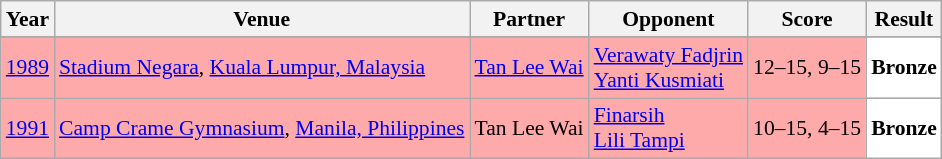<table class="sortable wikitable" style="font-size: 90%;">
<tr>
<th>Year</th>
<th>Venue</th>
<th>Partner</th>
<th>Opponent</th>
<th>Score</th>
<th>Result</th>
</tr>
<tr>
</tr>
<tr style="background:#FFAAAA">
<td align="center"><a href='#'>1989</a></td>
<td align="left"><a href='#'>Stadium Negara</a>, <a href='#'>Kuala Lumpur, Malaysia</a></td>
<td align="left"> <a href='#'>Tan Lee Wai</a></td>
<td align="left"> <a href='#'>Verawaty Fadjrin</a><br> <a href='#'>Yanti Kusmiati</a></td>
<td align="left">12–15, 9–15</td>
<td style="text-align:left; background:white"> <strong>Bronze</strong></td>
</tr>
<tr style="background:#FFAAAA">
<td align="center"><a href='#'>1991</a></td>
<td align="left"><a href='#'>Camp Crame Gymnasium</a>, <a href='#'>Manila, Philippines</a></td>
<td align="left"> Tan Lee Wai</td>
<td align="left"> <a href='#'>Finarsih</a> <br>  <a href='#'>Lili Tampi</a></td>
<td align="left">10–15, 4–15</td>
<td style="text-align:left; background:white"> <strong>Bronze</strong></td>
</tr>
</table>
